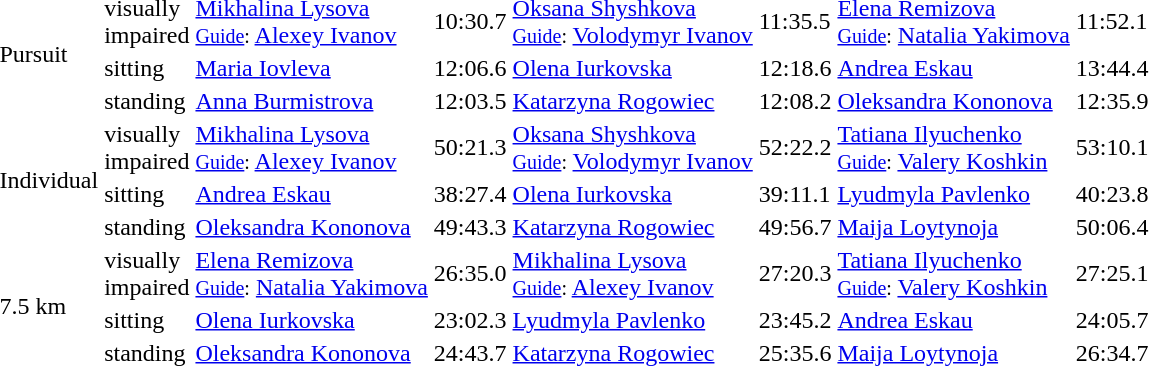<table>
<tr>
<td rowspan="3">Pursuit<br></td>
<td>visually <br>impaired</td>
<td><a href='#'>Mikhalina Lysova</a><br><small><a href='#'>Guide</a>:</small> <a href='#'>Alexey Ivanov</a><br><small></small></td>
<td>10:30.7</td>
<td><a href='#'>Oksana Shyshkova</a><br><small><a href='#'>Guide</a>:</small> <a href='#'>Volodymyr Ivanov</a><br><small></small></td>
<td>11:35.5</td>
<td><a href='#'>Elena Remizova</a><br><small><a href='#'>Guide</a>:</small> <a href='#'>Natalia Yakimova</a><br><small></small></td>
<td>11:52.1</td>
</tr>
<tr>
<td>sitting</td>
<td><a href='#'>Maria Iovleva</a><br><small></small></td>
<td>12:06.6</td>
<td><a href='#'>Olena Iurkovska</a><br><small></small></td>
<td>12:18.6</td>
<td><a href='#'>Andrea Eskau</a><br><small></small></td>
<td>13:44.4</td>
</tr>
<tr>
<td>standing</td>
<td><a href='#'>Anna Burmistrova</a><br><small></small></td>
<td>12:03.5</td>
<td><a href='#'>Katarzyna Rogowiec</a><br><small></small></td>
<td>12:08.2</td>
<td><a href='#'>Oleksandra Kononova</a><br><small></small></td>
<td>12:35.9</td>
</tr>
<tr>
<td rowspan="3">Individual<br></td>
<td>visually <br>impaired</td>
<td><a href='#'>Mikhalina Lysova</a><br><small><a href='#'>Guide</a>:</small> <a href='#'>Alexey Ivanov</a><br><small></small></td>
<td>50:21.3</td>
<td><a href='#'>Oksana Shyshkova</a><br><small><a href='#'>Guide</a>:</small> <a href='#'>Volodymyr Ivanov</a><br><small></small></td>
<td>52:22.2</td>
<td><a href='#'>Tatiana Ilyuchenko</a><br><small><a href='#'>Guide</a>:</small> <a href='#'>Valery Koshkin</a><br><small></small></td>
<td>53:10.1</td>
</tr>
<tr>
<td>sitting</td>
<td><a href='#'>Andrea Eskau</a><br><small></small></td>
<td>38:27.4</td>
<td><a href='#'>Olena Iurkovska</a><br><small></small></td>
<td>39:11.1</td>
<td><a href='#'>Lyudmyla Pavlenko</a><br><small></small></td>
<td>40:23.8</td>
</tr>
<tr>
<td>standing</td>
<td><a href='#'>Oleksandra Kononova</a><br><small></small></td>
<td>49:43.3</td>
<td><a href='#'>Katarzyna Rogowiec</a><br><small></small></td>
<td>49:56.7</td>
<td><a href='#'>Maija Loytynoja</a><br><small></small></td>
<td>50:06.4</td>
</tr>
<tr>
<td rowspan="3">7.5 km<br></td>
<td>visually <br>impaired</td>
<td><a href='#'>Elena Remizova</a><br><small><a href='#'>Guide</a>:</small> <a href='#'>Natalia Yakimova</a><br><small></small></td>
<td>26:35.0</td>
<td><a href='#'>Mikhalina Lysova</a><br><small><a href='#'>Guide</a>:</small> <a href='#'>Alexey Ivanov</a><br><small></small></td>
<td>27:20.3</td>
<td><a href='#'>Tatiana Ilyuchenko</a><br><small><a href='#'>Guide</a>:</small> <a href='#'>Valery Koshkin</a><br><small></small></td>
<td>27:25.1</td>
</tr>
<tr>
<td>sitting</td>
<td><a href='#'>Olena Iurkovska</a><br><small></small></td>
<td>23:02.3</td>
<td><a href='#'>Lyudmyla Pavlenko</a><br><small></small></td>
<td>23:45.2</td>
<td><a href='#'>Andrea Eskau</a><br><small></small></td>
<td>24:05.7</td>
</tr>
<tr>
<td>standing</td>
<td><a href='#'>Oleksandra Kononova</a><br><small></small></td>
<td>24:43.7</td>
<td><a href='#'>Katarzyna Rogowiec</a><br><small></small></td>
<td>25:35.6</td>
<td><a href='#'>Maija Loytynoja</a><br><small></small></td>
<td>26:34.7</td>
</tr>
</table>
